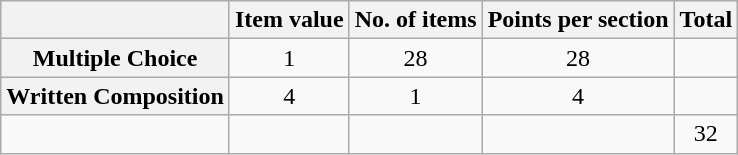<table class="wikitable">
<tr>
<th></th>
<th>Item value</th>
<th>No. of items</th>
<th>Points per section</th>
<th>Total</th>
</tr>
<tr>
<th>Multiple Choice</th>
<td style="text-align:center;">1</td>
<td style="text-align:center;">28</td>
<td style="text-align:center;">28</td>
<td></td>
</tr>
<tr>
<th>Written Composition</th>
<td style="text-align:center;">4</td>
<td style="text-align:center;">1</td>
<td style="text-align:center;">4</td>
<td></td>
</tr>
<tr>
<td></td>
<td></td>
<td></td>
<td></td>
<td style="text-align:center;">32</td>
</tr>
</table>
